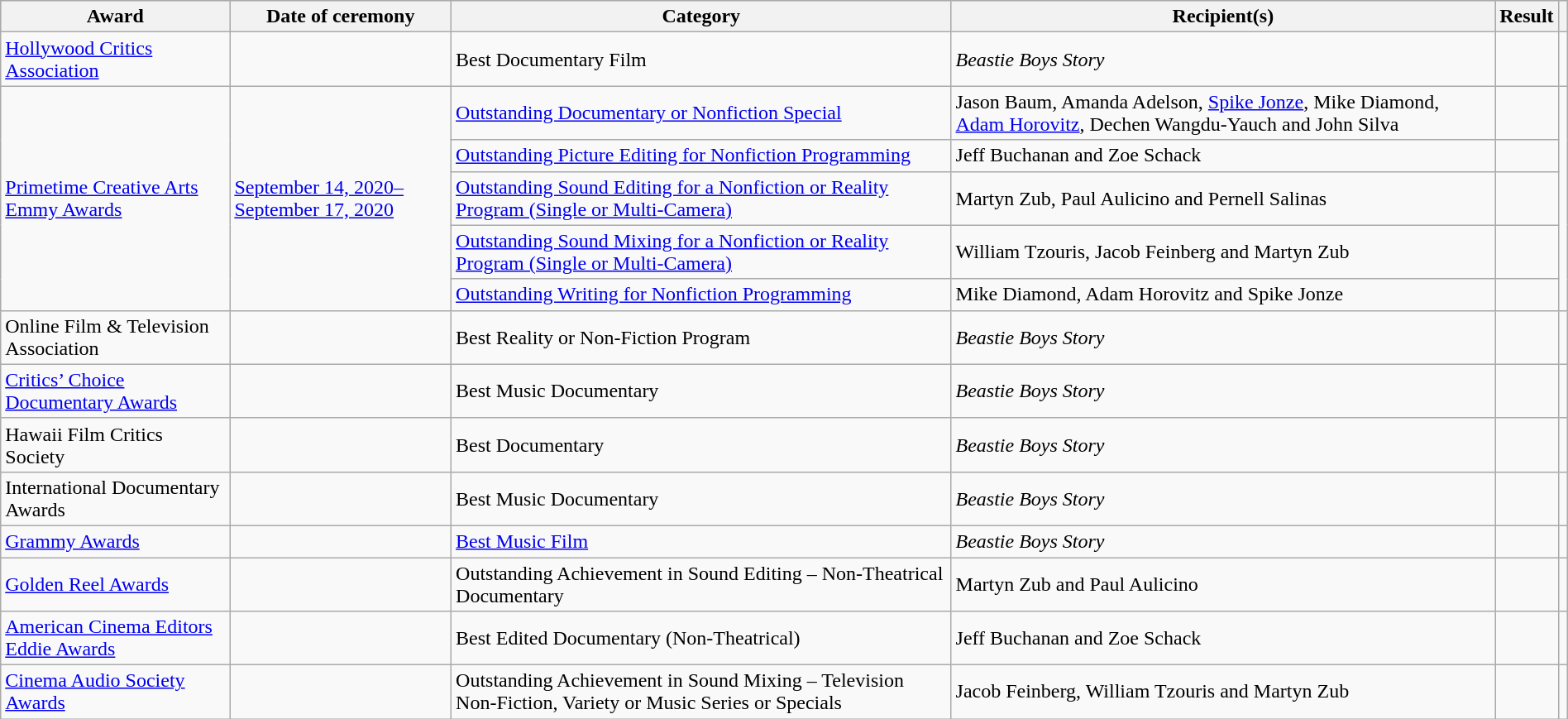<table class="wikitable sortable" style="width:100%">
<tr style="background:#ccc; text-align:center;">
<th>Award</th>
<th>Date of ceremony</th>
<th>Category</th>
<th>Recipient(s)</th>
<th>Result</th>
<th></th>
</tr>
<tr>
<td><a href='#'>Hollywood Critics Association</a></td>
<td></td>
<td>Best Documentary Film</td>
<td><em>Beastie Boys Story</em></td>
<td></td>
<td align="center"></td>
</tr>
<tr>
<td rowspan="5"><a href='#'>Primetime Creative Arts Emmy Awards</a></td>
<td rowspan="5"><a href='#'>September 14, 2020–September 17, 2020</a></td>
<td><a href='#'>Outstanding Documentary or Nonfiction Special</a></td>
<td>Jason Baum, Amanda Adelson, <a href='#'>Spike Jonze</a>, Mike Diamond, <a href='#'>Adam Horovitz</a>, Dechen Wangdu-Yauch and John Silva</td>
<td></td>
<td align="center" rowspan="5"></td>
</tr>
<tr>
<td><a href='#'>Outstanding Picture Editing for Nonfiction Programming</a></td>
<td>Jeff Buchanan and Zoe Schack</td>
<td></td>
</tr>
<tr>
<td><a href='#'>Outstanding Sound Editing for a Nonfiction or Reality Program (Single or Multi-Camera)</a></td>
<td>Martyn Zub, Paul Aulicino and Pernell Salinas</td>
<td></td>
</tr>
<tr>
<td><a href='#'>Outstanding Sound Mixing for a Nonfiction or Reality Program (Single or Multi-Camera)</a></td>
<td>William Tzouris, Jacob Feinberg and Martyn Zub</td>
<td></td>
</tr>
<tr>
<td><a href='#'>Outstanding Writing for Nonfiction Programming</a></td>
<td>Mike Diamond, Adam Horovitz and Spike Jonze</td>
<td></td>
</tr>
<tr>
<td>Online Film & Television Association</td>
<td></td>
<td>Best Reality or Non-Fiction Program</td>
<td><em>Beastie Boys Story</em></td>
<td></td>
<td align="center"></td>
</tr>
<tr>
<td><a href='#'>Critics’ Choice Documentary Awards</a></td>
<td><a href='#'></a></td>
<td>Best Music Documentary</td>
<td><em>Beastie Boys Story</em></td>
<td></td>
<td align="center"></td>
</tr>
<tr>
<td>Hawaii Film Critics Society</td>
<td></td>
<td>Best Documentary</td>
<td><em>Beastie Boys Story</em></td>
<td></td>
<td align="center"></td>
</tr>
<tr>
<td>International Documentary Awards</td>
<td></td>
<td>Best Music Documentary</td>
<td><em>Beastie Boys Story</em></td>
<td></td>
<td align="center"></td>
</tr>
<tr>
<td><a href='#'>Grammy Awards</a></td>
<td><a href='#'></a></td>
<td><a href='#'>Best Music Film</a></td>
<td><em>Beastie Boys Story</em></td>
<td></td>
<td align="center"></td>
</tr>
<tr>
<td><a href='#'>Golden Reel Awards</a></td>
<td></td>
<td>Outstanding Achievement in Sound Editing – Non-Theatrical Documentary</td>
<td>Martyn Zub and Paul Aulicino</td>
<td></td>
<td align="center"></td>
</tr>
<tr>
<td><a href='#'>American Cinema Editors Eddie Awards</a></td>
<td><a href='#'></a></td>
<td>Best Edited Documentary (Non-Theatrical)</td>
<td>Jeff Buchanan and Zoe Schack</td>
<td></td>
<td align="center"></td>
</tr>
<tr>
<td><a href='#'>Cinema Audio Society Awards</a></td>
<td><a href='#'></a></td>
<td>Outstanding Achievement in Sound Mixing – Television Non-Fiction, Variety or Music Series or Specials</td>
<td>Jacob Feinberg, William Tzouris and Martyn Zub</td>
<td></td>
<td align="center"></td>
</tr>
</table>
